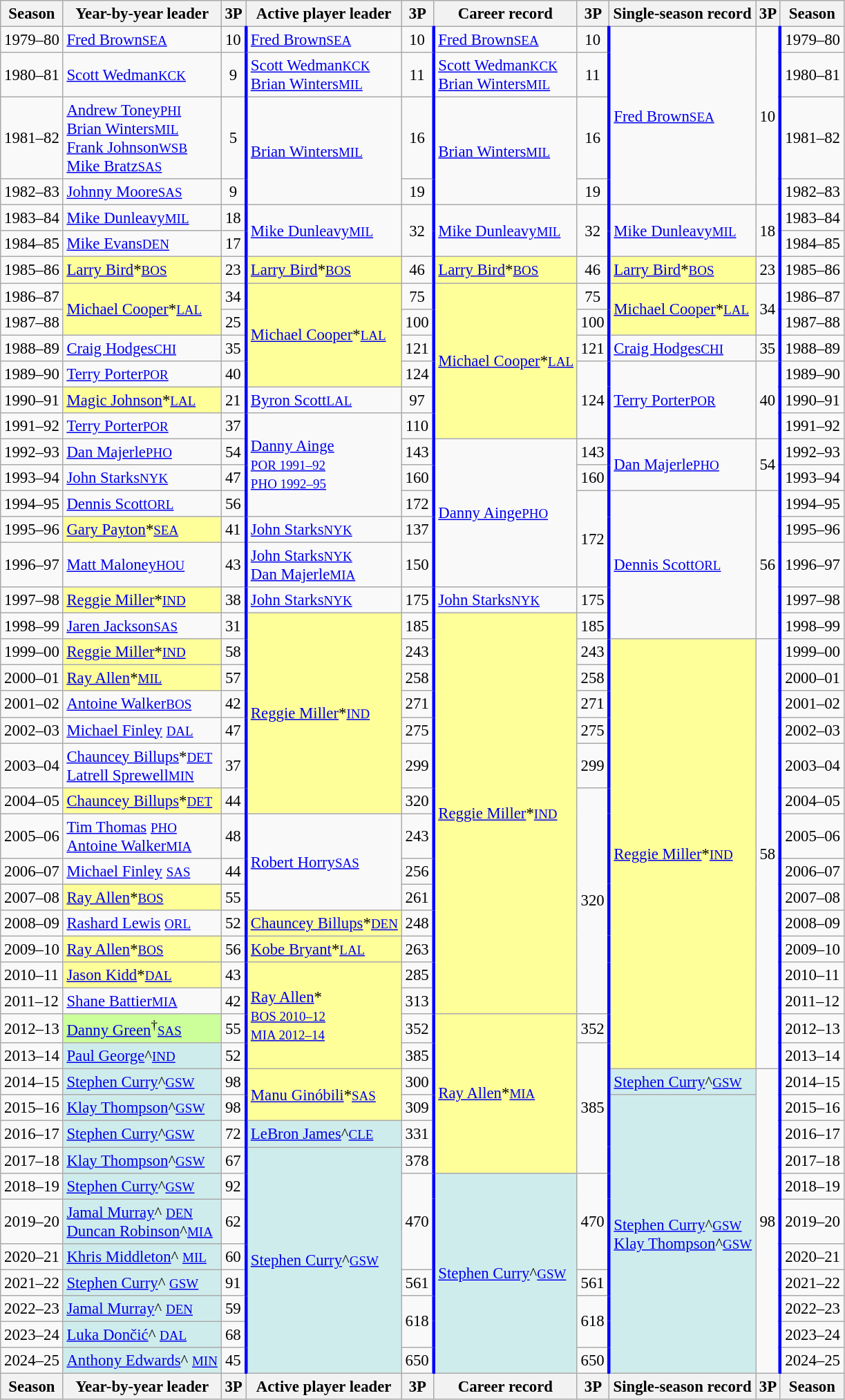<table class="wikitable"  style="font-size: 95%;">
<tr>
<th>Season</th>
<th>Year-by-year leader</th>
<th>3P</th>
<th>Active player leader</th>
<th>3P</th>
<th>Career record</th>
<th>3P</th>
<th>Single-season record</th>
<th>3P</th>
<th>Season</th>
</tr>
<tr>
<td>1979–80</td>
<td><a href='#'>Fred Brown</a><small><a href='#'>SEA</a></small></td>
<td align=center style="border-right: solid blue">10</td>
<td><a href='#'>Fred Brown</a><small><a href='#'>SEA</a></small></td>
<td align=center style="border-right: solid blue">10</td>
<td><a href='#'>Fred Brown</a><small><a href='#'>SEA</a></small></td>
<td align=center style="border-right: solid blue">10</td>
<td rowspan=4><a href='#'>Fred Brown</a><small><a href='#'>SEA</a></small></td>
<td rowspan=4 align=center style="border-right: solid blue">10</td>
<td>1979–80</td>
</tr>
<tr>
<td>1980–81</td>
<td><a href='#'>Scott Wedman</a><small><a href='#'>KCK</a></small><br></td>
<td align=center style="border-right: solid blue">9</td>
<td><a href='#'>Scott Wedman</a><small><a href='#'>KCK</a></small><br><a href='#'>Brian Winters</a><small><a href='#'>MIL</a></small></td>
<td align=center style="border-right: solid blue">11</td>
<td><a href='#'>Scott Wedman</a><small><a href='#'>KCK</a></small><br><a href='#'>Brian Winters</a><small><a href='#'>MIL</a></small></td>
<td align=center style="border-right: solid blue">11</td>
<td>1980–81</td>
</tr>
<tr>
<td>1981–82</td>
<td><a href='#'>Andrew Toney</a><small><a href='#'>PHI</a></small><br><a href='#'>Brian Winters</a><small><a href='#'>MIL</a></small><br><a href='#'>Frank Johnson</a><small><a href='#'>WSB</a></small><br><a href='#'>Mike Bratz</a><small><a href='#'>SAS</a></small></td>
<td align=center style="border-right: solid blue">5</td>
<td rowspan=2><a href='#'>Brian Winters</a><small><a href='#'>MIL</a></small></td>
<td align=center style="border-right: solid blue">16</td>
<td rowspan=2><a href='#'>Brian Winters</a><small><a href='#'>MIL</a></small></td>
<td align=center style="border-right: solid blue">16</td>
<td>1981–82</td>
</tr>
<tr>
<td>1982–83</td>
<td><a href='#'>Johnny Moore</a><small><a href='#'>SAS</a></small></td>
<td align=center style="border-right: solid blue">9</td>
<td align=center style="border-right: solid blue">19</td>
<td align=center style="border-right: solid blue">19</td>
<td>1982–83</td>
</tr>
<tr>
<td>1983–84</td>
<td><a href='#'>Mike Dunleavy</a><small><a href='#'>MIL</a></small></td>
<td align=center style="border-right: solid blue">18</td>
<td rowspan=2><a href='#'>Mike Dunleavy</a><small><a href='#'>MIL</a></small></td>
<td rowspan=2 align=center style="border-right: solid blue">32</td>
<td rowspan=2><a href='#'>Mike Dunleavy</a><small><a href='#'>MIL</a></small></td>
<td rowspan=2 align=center style="border-right: solid blue">32</td>
<td rowspan=2><a href='#'>Mike Dunleavy</a><small><a href='#'>MIL</a></small></td>
<td rowspan=2 align=center style="border-right: solid blue">18</td>
<td>1983–84</td>
</tr>
<tr>
<td>1984–85</td>
<td><a href='#'>Mike Evans</a><small><a href='#'>DEN</a></small></td>
<td align=center style="border-right: solid blue">17</td>
<td>1984–85</td>
</tr>
<tr>
<td>1985–86</td>
<td bgcolor="#FFFF99"><a href='#'>Larry Bird</a>*<small><a href='#'>BOS</a></small></td>
<td align=center style="border-right: solid blue">23</td>
<td bgcolor="#FFFF99"><a href='#'>Larry Bird</a>*<small><a href='#'>BOS</a></small></td>
<td align=center style="border-right: solid blue">46</td>
<td bgcolor="#FFFF99"><a href='#'>Larry Bird</a>*<small><a href='#'>BOS</a></small></td>
<td align=center style="border-right: solid blue">46</td>
<td bgcolor="#FFFF99"><a href='#'>Larry Bird</a>*<small><a href='#'>BOS</a></small></td>
<td align=center style="border-right: solid blue">23</td>
<td>1985–86</td>
</tr>
<tr>
<td>1986–87</td>
<td rowspan=2 bgcolor="#FFFF99"><a href='#'>Michael Cooper</a>*<small><a href='#'>LAL</a></small></td>
<td align=center style="border-right: solid blue">34</td>
<td rowspan=4 bgcolor="#FFFF99"><a href='#'>Michael Cooper</a>*<small><a href='#'>LAL</a></small></td>
<td align=center style="border-right: solid blue">75</td>
<td rowspan=6 bgcolor="#FFFF99"><a href='#'>Michael Cooper</a>*<small><a href='#'>LAL</a></small></td>
<td align=center style="border-right: solid blue">75</td>
<td rowspan=2 bgcolor="#FFFF99"><a href='#'>Michael Cooper</a>*<small><a href='#'>LAL</a></small></td>
<td rowspan=2 align=center style="border-right: solid blue">34</td>
<td>1986–87</td>
</tr>
<tr>
<td>1987–88</td>
<td align=center style="border-right: solid blue">25</td>
<td align=center style="border-right: solid blue">100</td>
<td align=center style="border-right: solid blue">100</td>
<td>1987–88</td>
</tr>
<tr>
<td>1988–89</td>
<td><a href='#'>Craig Hodges</a><small><a href='#'>CHI</a></small></td>
<td align=center style="border-right: solid blue">35</td>
<td align=center style="border-right: solid blue">121</td>
<td align=center style="border-right: solid blue">121</td>
<td><a href='#'>Craig Hodges</a><small><a href='#'>CHI</a></small></td>
<td align=center style="border-right: solid blue">35</td>
<td>1988–89</td>
</tr>
<tr>
<td>1989–90</td>
<td><a href='#'>Terry Porter</a><small><a href='#'>POR</a></small></td>
<td align=center style="border-right: solid blue">40</td>
<td align=center style="border-right: solid blue">124</td>
<td align=center style="border-right: solid blue" rowspan=3>124</td>
<td rowspan=3><a href='#'>Terry Porter</a><small><a href='#'>POR</a></small></td>
<td align=center style="border-right: solid blue" rowspan=3>40</td>
<td>1989–90</td>
</tr>
<tr>
<td>1990–91</td>
<td bgcolor="#FFFF99"><a href='#'>Magic Johnson</a>*<small><a href='#'>LAL</a></small></td>
<td align=center style="border-right: solid blue">21</td>
<td><a href='#'>Byron Scott</a><small><a href='#'>LAL</a></small></td>
<td align=center style="border-right: solid blue">97</td>
<td>1990–91</td>
</tr>
<tr>
<td>1991–92</td>
<td><a href='#'>Terry Porter</a><small><a href='#'>POR</a></small></td>
<td align=center style="border-right: solid blue">37</td>
<td rowspan=4><a href='#'>Danny Ainge</a><br><small><a href='#'>POR 1991–92</a></small><br><small><a href='#'>PHO 1992–95</a></small></td>
<td align=center style="border-right: solid blue">110</td>
<td>1991–92</td>
</tr>
<tr>
<td>1992–93</td>
<td><a href='#'>Dan Majerle</a><small><a href='#'>PHO</a></small></td>
<td align=center style="border-right: solid blue">54</td>
<td align=center style="border-right: solid blue">143</td>
<td rowspan=5><a href='#'>Danny Ainge</a><small><a href='#'>PHO</a></small></td>
<td align=center style="border-right: solid blue">143</td>
<td rowspan=2><a href='#'>Dan Majerle</a><small><a href='#'>PHO</a></small></td>
<td rowspan=2 align=center style="border-right: solid blue">54</td>
<td>1992–93</td>
</tr>
<tr>
<td>1993–94</td>
<td><a href='#'>John Starks</a><small><a href='#'>NYK</a></small></td>
<td align=center style="border-right: solid blue">47</td>
<td align=center style="border-right: solid blue">160</td>
<td align=center style="border-right: solid blue">160</td>
<td>1993–94</td>
</tr>
<tr>
<td>1994–95</td>
<td><a href='#'>Dennis Scott</a><small><a href='#'>ORL</a></small></td>
<td align=center style="border-right: solid blue">56</td>
<td align=center style="border-right: solid blue">172</td>
<td rowspan=3 align=center style="border-right: solid blue">172</td>
<td rowspan=5><a href='#'>Dennis Scott</a><small><a href='#'>ORL</a></small></td>
<td rowspan=5 align=center style="border-right: solid blue">56</td>
<td>1994–95</td>
</tr>
<tr>
<td>1995–96</td>
<td bgcolor="#FFFF99"><a href='#'>Gary Payton</a>*<small><a href='#'>SEA</a></small></td>
<td align=center style="border-right: solid blue">41</td>
<td><a href='#'>John Starks</a><small><a href='#'>NYK</a></small></td>
<td align=center style="border-right: solid blue">137</td>
<td>1995–96</td>
</tr>
<tr>
<td>1996–97</td>
<td><a href='#'>Matt Maloney</a><small><a href='#'>HOU</a></small></td>
<td align=center style="border-right: solid blue">43</td>
<td><a href='#'>John Starks</a><small><a href='#'>NYK</a></small><br><a href='#'>Dan Majerle</a><small><a href='#'>MIA</a></small></td>
<td align=center style="border-right: solid blue">150</td>
<td>1996–97</td>
</tr>
<tr>
<td>1997–98</td>
<td bgcolor="#FFFF99"><a href='#'>Reggie Miller</a>*<small><a href='#'>IND</a></small></td>
<td align=center style="border-right: solid blue">38</td>
<td><a href='#'>John Starks</a><small><a href='#'>NYK</a></small></td>
<td align=center style="border-right: solid blue">175</td>
<td><a href='#'>John Starks</a><small><a href='#'>NYK</a></small></td>
<td align=center style="border-right: solid blue">175</td>
<td>1997–98</td>
</tr>
<tr>
<td>1998–99</td>
<td><a href='#'>Jaren Jackson</a><small><a href='#'>SAS</a></small></td>
<td align=center style="border-right: solid blue">31</td>
<td rowspan=7 bgcolor="#FFFF99"><a href='#'>Reggie Miller</a>*<small><a href='#'>IND</a></small></td>
<td align=center style="border-right: solid blue">185</td>
<td rowspan=14 bgcolor="#FFFF99"><a href='#'>Reggie Miller</a>*<small><a href='#'>IND</a></small></td>
<td align=center style="border-right: solid blue">185</td>
<td>1998–99</td>
</tr>
<tr>
<td>1999–00</td>
<td bgcolor="#FFFF99"><a href='#'>Reggie Miller</a>*<small><a href='#'>IND</a></small></td>
<td align=center style="border-right: solid blue">58</td>
<td align=center style="border-right: solid blue">243</td>
<td align=center style="border-right: solid blue">243</td>
<td rowspan=15 bgcolor="#FFFF99"><a href='#'>Reggie Miller</a>*<small><a href='#'>IND</a></small></td>
<td rowspan=15 align=center style="border-right: solid blue">58</td>
<td>1999–00</td>
</tr>
<tr>
<td>2000–01</td>
<td bgcolor="#FFFF99"><a href='#'>Ray Allen</a>*<small><a href='#'>MIL</a></small></td>
<td align=center style="border-right: solid blue">57</td>
<td align=center style="border-right: solid blue">258</td>
<td align=center style="border-right: solid blue">258</td>
<td>2000–01</td>
</tr>
<tr>
<td>2001–02</td>
<td><a href='#'>Antoine Walker</a><small><a href='#'>BOS</a></small></td>
<td align=center style="border-right: solid blue">42</td>
<td align=center style="border-right: solid blue">271</td>
<td align=center style="border-right: solid blue">271</td>
<td>2001–02</td>
</tr>
<tr>
<td>2002–03</td>
<td><a href='#'>Michael Finley</a> <small><a href='#'>DAL</a></small></td>
<td align=center style="border-right: solid blue">47</td>
<td align=center style="border-right: solid blue">275</td>
<td align=center style="border-right: solid blue">275</td>
<td>2002–03</td>
</tr>
<tr>
<td>2003–04</td>
<td><div><a href='#'>Chauncey Billups</a>*<small><a href='#'>DET</a></small></div><a href='#'>Latrell Sprewell</a><small><a href='#'>MIN</a></small></td>
<td align=center style="border-right: solid blue">37</td>
<td align=center style="border-right: solid blue">299</td>
<td align=center style="border-right: solid blue">299</td>
<td>2003–04</td>
</tr>
<tr>
<td>2004–05</td>
<td bgcolor="#FFFF99"><a href='#'>Chauncey Billups</a>*<small><a href='#'>DET</a></small></td>
<td align=center style="border-right: solid blue">44</td>
<td align=center style="border-right: solid blue">320</td>
<td rowspan=8 align=center style="border-right: solid blue">320</td>
<td>2004–05</td>
</tr>
<tr>
<td>2005–06</td>
<td><a href='#'>Tim Thomas</a> <small><a href='#'>PHO</a></small><br><a href='#'>Antoine Walker</a><small><a href='#'>MIA</a></small></td>
<td align=center style="border-right: solid blue">48</td>
<td rowspan=3><a href='#'>Robert Horry</a><small><a href='#'>SAS</a></small></td>
<td align=center style="border-right: solid blue">243</td>
<td>2005–06</td>
</tr>
<tr>
<td>2006–07</td>
<td><a href='#'>Michael Finley</a> <small><a href='#'>SAS</a></small></td>
<td align=center style="border-right: solid blue">44</td>
<td align=center style="border-right: solid blue">256</td>
<td>2006–07</td>
</tr>
<tr>
<td>2007–08</td>
<td bgcolor="#FFFF99"><a href='#'>Ray Allen</a>*<small><a href='#'>BOS</a></small></td>
<td align=center style="border-right: solid blue">55</td>
<td align=center style="border-right: solid blue">261</td>
<td>2007–08</td>
</tr>
<tr>
<td>2008–09</td>
<td><a href='#'>Rashard Lewis</a> <small><a href='#'>ORL</a></small></td>
<td align=center style="border-right: solid blue">52</td>
<td bgcolor="#FFFF99"><a href='#'>Chauncey Billups</a>*<small><a href='#'>DEN</a></small></td>
<td align=center style="border-right: solid blue">248</td>
<td>2008–09</td>
</tr>
<tr>
<td>2009–10</td>
<td bgcolor="#FFFF99"><a href='#'>Ray Allen</a>*<small><a href='#'>BOS</a></small></td>
<td align=center style="border-right: solid blue">56</td>
<td bgcolor="#FFFF99"><a href='#'>Kobe Bryant</a>*<small><a href='#'>LAL</a></small></td>
<td align=center style="border-right: solid blue">263</td>
<td>2009–10</td>
</tr>
<tr>
<td>2010–11</td>
<td bgcolor="#FFFF99"><a href='#'>Jason Kidd</a>*<small><a href='#'>DAL</a></small></td>
<td align=center style="border-right: solid blue">43</td>
<td rowspan=4 bgcolor="#FFFF99"><a href='#'>Ray Allen</a>*<br><small><a href='#'>BOS 2010–12</a></small><br><small><a href='#'>MIA 2012–14</a></small></td>
<td align=center style="border-right: solid blue">285</td>
<td>2010–11</td>
</tr>
<tr>
<td>2011–12</td>
<td><a href='#'>Shane Battier</a><small><a href='#'>MIA</a></small></td>
<td align=center style="border-right: solid blue">42</td>
<td align=center style="border-right: solid blue">313</td>
<td>2011–12</td>
</tr>
<tr>
<td>2012–13</td>
<td bgcolor="#CCFF99"><a href='#'>Danny Green</a><sup>†</sup><small><a href='#'>SAS</a></small></td>
<td align=center style="border-right: solid blue">55</td>
<td align=center style="border-right: solid blue">352</td>
<td rowspan=6 bgcolor="#FFFF99"><a href='#'>Ray Allen</a>*<small><a href='#'>MIA</a></small></td>
<td align=center style="border-right: solid blue">352</td>
<td>2012–13</td>
</tr>
<tr>
<td>2013–14</td>
<td bgcolor="#CFECEC"><a href='#'>Paul George</a>^<small><a href='#'>IND</a></small></td>
<td align=center style="border-right: solid blue">52</td>
<td align=center style="border-right: solid blue">385</td>
<td rowspan=5 align=center style="border-right: solid blue">385</td>
<td>2013–14</td>
</tr>
<tr>
<td>2014–15</td>
<td bgcolor="#CFECEC"><a href='#'>Stephen Curry</a>^<small><a href='#'>GSW</a></small></td>
<td align=center style="border-right: solid blue">98</td>
<td rowspan=2 bgcolor="#FFFF99"><a href='#'>Manu Ginóbili</a>*<small><a href='#'>SAS</a></small></td>
<td align=center style="border-right: solid blue">300</td>
<td bgcolor="#CFECEC"><a href='#'>Stephen Curry</a>^<small><a href='#'>GSW</a></small></td>
<td rowspan=11 align=center style="border-right: solid blue">98</td>
<td>2014–15</td>
</tr>
<tr>
<td>2015–16</td>
<td bgcolor="#CFECEC"><a href='#'>Klay Thompson</a>^<small><a href='#'>GSW</a></small></td>
<td align=center style="border-right: solid blue">98</td>
<td align=center style="border-right: solid blue">309</td>
<td rowspan=10 bgcolor="#CFECEC"><a href='#'>Stephen Curry</a>^<small><a href='#'>GSW</a></small><br><a href='#'>Klay Thompson</a>^<small><a href='#'>GSW</a></small></td>
<td align=center>2015–16</td>
</tr>
<tr>
<td>2016–17</td>
<td bgcolor="#CFECEC"><a href='#'>Stephen Curry</a>^<small><a href='#'>GSW</a></small></td>
<td align="center" style="border-right: solid blue">72</td>
<td bgcolor="#CFECEC"><a href='#'>LeBron James</a>^<small><a href='#'>CLE</a></small></td>
<td align="center" style="border-right: solid blue">331</td>
<td align="center">2016–17</td>
</tr>
<tr>
<td>2017–18</td>
<td bgcolor="#CFECEC"><a href='#'>Klay Thompson</a>^<small><a href='#'>GSW</a></small></td>
<td align=center style="border-right: solid blue">67</td>
<td bgcolor="#CFECEC" rowspan=8><a href='#'>Stephen Curry</a>^<small><a href='#'>GSW</a></small></td>
<td align=center style="border-right: solid blue">378</td>
<td align="center">2017–18</td>
</tr>
<tr>
<td>2018–19</td>
<td bgcolor="#CFECEC"><a href='#'>Stephen Curry</a>^<small><a href='#'>GSW</a></small></td>
<td align="center" style="border-right: solid blue">92</td>
<td align="center" rowspan=3 style="border-right: solid blue">470</td>
<td bgcolor="#CFECEC" rowspan=7><a href='#'>Stephen Curry</a>^<small><a href='#'>GSW</a></small></td>
<td align=center rowspan=3 style="border-right: solid blue">470</td>
<td align="center">2018–19</td>
</tr>
<tr>
<td>2019–20</td>
<td bgcolor="#CFECEC"><a href='#'>Jamal Murray</a>^ <small><a href='#'>DEN</a></small><br><a href='#'>Duncan Robinson</a>^<small><a href='#'>MIA</a></small></td>
<td align="center" style="border-right: solid blue">62</td>
<td>2019–20</td>
</tr>
<tr>
<td>2020–21</td>
<td bgcolor="#CFECEC"><a href='#'>Khris Middleton</a>^ <small><a href='#'>MIL</a></small></td>
<td align="center" style="border-right: solid blue">60</td>
<td>2020–21</td>
</tr>
<tr>
<td>2021–22</td>
<td bgcolor="#CFECEC"><a href='#'>Stephen Curry</a>^ <small><a href='#'>GSW</a></small></td>
<td align="center" style="border-right: solid blue">91</td>
<td align="center" style="border-right: solid blue">561</td>
<td align="center" style="border-right: solid blue">561</td>
<td>2021–22</td>
</tr>
<tr>
<td>2022–23</td>
<td bgcolor="#CFECEC"><a href='#'>Jamal Murray</a>^ <small><a href='#'>DEN</a></small></td>
<td align="center" style="border-right: solid blue">59</td>
<td align="center" style="border-right: solid blue" rowspan=2>618</td>
<td align="center" style="border-right: solid blue" rowspan=2>618</td>
<td>2022–23</td>
</tr>
<tr>
<td>2023–24</td>
<td bgcolor="#CFECEC"><a href='#'>Luka Dončić</a>^ <small><a href='#'>DAL</a></small></td>
<td align="center" style="border-right: solid blue">68</td>
<td>2023–24</td>
</tr>
<tr>
<td>2024–25</td>
<td bgcolor="#CFECEC"><a href='#'>Anthony Edwards</a>^ <small><a href='#'>MIN</a></small></td>
<td align="center" style="border-right: solid blue">45</td>
<td align="center" style="border-right: solid blue">650</td>
<td align="center" style="border-right: solid blue">650</td>
<td>2024–25</td>
</tr>
<tr>
<th>Season</th>
<th>Year-by-year leader</th>
<th>3P</th>
<th>Active player leader</th>
<th>3P</th>
<th>Career record</th>
<th>3P</th>
<th>Single-season record</th>
<th>3P</th>
<th>Season</th>
</tr>
</table>
